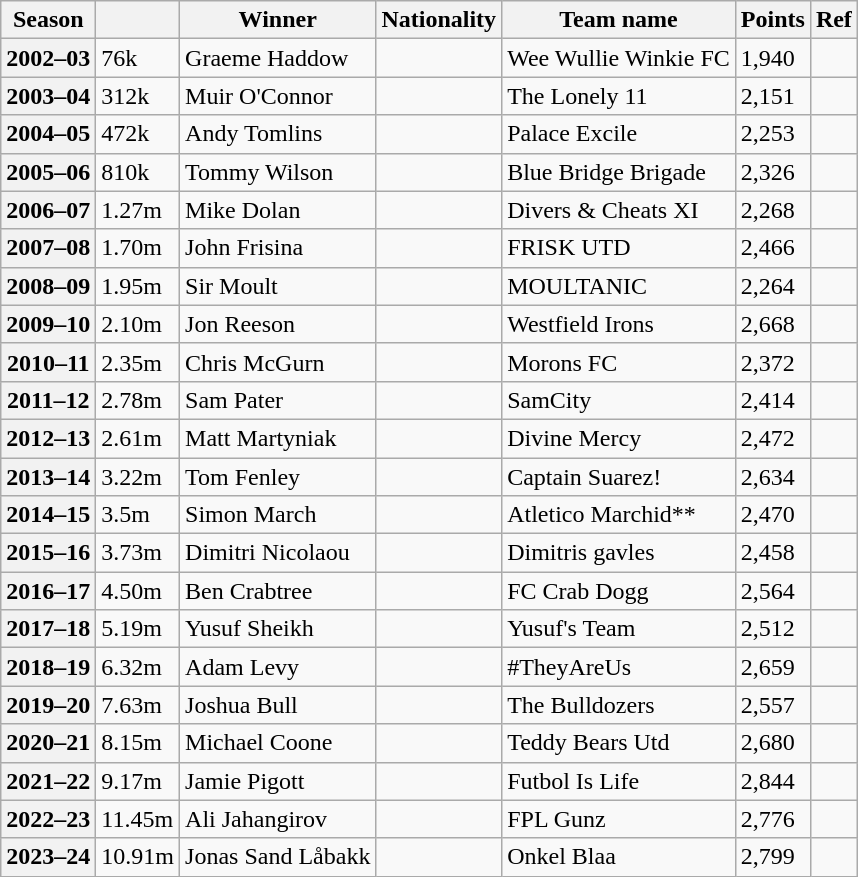<table class="wikitable plainrowheaders unsortable">
<tr>
<th scope="col">Season</th>
<th scope="col"></th>
<th scope="col">Winner</th>
<th scope="col">Nationality</th>
<th scope="col">Team name</th>
<th scope="col">Points</th>
<th scope="col">Ref</th>
</tr>
<tr>
<th scope="row">2002–03</th>
<td>76k</td>
<td>Graeme Haddow</td>
<td></td>
<td>Wee Wullie Winkie FC</td>
<td>1,940</td>
<td></td>
</tr>
<tr>
<th scope="row">2003–04</th>
<td>312k</td>
<td>Muir O'Connor</td>
<td></td>
<td>The Lonely 11</td>
<td>2,151</td>
<td></td>
</tr>
<tr>
<th scope="row">2004–05</th>
<td>472k</td>
<td>Andy Tomlins</td>
<td></td>
<td>Palace Excile</td>
<td>2,253</td>
<td></td>
</tr>
<tr>
<th scope="row">2005–06</th>
<td>810k</td>
<td>Tommy Wilson</td>
<td></td>
<td>Blue Bridge Brigade</td>
<td>2,326</td>
<td></td>
</tr>
<tr>
<th scope="row">2006–07</th>
<td>1.27m</td>
<td>Mike Dolan</td>
<td></td>
<td>Divers & Cheats XI</td>
<td>2,268</td>
<td></td>
</tr>
<tr>
<th scope="row">2007–08</th>
<td>1.70m</td>
<td>John Frisina</td>
<td></td>
<td>FRISK UTD</td>
<td>2,466</td>
<td></td>
</tr>
<tr>
<th scope="row">2008–09</th>
<td>1.95m</td>
<td>Sir Moult</td>
<td></td>
<td>MOULTANIC</td>
<td>2,264</td>
<td></td>
</tr>
<tr>
<th scope="row">2009–10</th>
<td>2.10m</td>
<td>Jon Reeson</td>
<td></td>
<td>Westfield Irons</td>
<td>2,668</td>
<td></td>
</tr>
<tr>
<th scope="row">2010–11</th>
<td>2.35m</td>
<td>Chris McGurn</td>
<td></td>
<td>Morons FC</td>
<td>2,372</td>
<td></td>
</tr>
<tr>
<th scope="row">2011–12</th>
<td>2.78m</td>
<td>Sam Pater</td>
<td></td>
<td>SamCity</td>
<td>2,414</td>
<td></td>
</tr>
<tr>
<th scope="row">2012–13</th>
<td>2.61m</td>
<td>Matt Martyniak</td>
<td></td>
<td>Divine Mercy</td>
<td>2,472</td>
<td></td>
</tr>
<tr>
<th scope="row">2013–14</th>
<td>3.22m</td>
<td>Tom Fenley</td>
<td></td>
<td>Captain Suarez!</td>
<td>2,634</td>
<td></td>
</tr>
<tr>
<th scope="row">2014–15</th>
<td>3.5m</td>
<td>Simon March</td>
<td></td>
<td>Atletico Marchid**</td>
<td>2,470</td>
<td></td>
</tr>
<tr>
<th scope="row">2015–16</th>
<td>3.73m</td>
<td>Dimitri Nicolaou</td>
<td></td>
<td>Dimitris gavles</td>
<td>2,458</td>
<td></td>
</tr>
<tr>
<th scope="row">2016–17</th>
<td>4.50m</td>
<td>Ben Crabtree</td>
<td></td>
<td>FC Crab Dogg</td>
<td>2,564</td>
<td></td>
</tr>
<tr>
<th scope="row">2017–18</th>
<td>5.19m</td>
<td>Yusuf Sheikh</td>
<td></td>
<td>Yusuf's Team</td>
<td>2,512</td>
<td></td>
</tr>
<tr>
<th scope="row">2018–19</th>
<td>6.32m</td>
<td>Adam Levy</td>
<td></td>
<td>#TheyAreUs</td>
<td>2,659</td>
<td></td>
</tr>
<tr>
<th scope="row">2019–20</th>
<td>7.63m</td>
<td>Joshua Bull</td>
<td></td>
<td>The Bulldozers</td>
<td>2,557</td>
<td></td>
</tr>
<tr>
<th scope="row">2020–21</th>
<td>8.15m</td>
<td>Michael Coone</td>
<td></td>
<td>Teddy Bears Utd</td>
<td>2,680</td>
<td></td>
</tr>
<tr>
<th scope="row">2021–22</th>
<td>9.17m</td>
<td>Jamie Pigott</td>
<td></td>
<td>Futbol Is Life</td>
<td>2,844</td>
<td></td>
</tr>
<tr>
<th scope="row">2022–23</th>
<td>11.45m</td>
<td>Ali Jahangirov</td>
<td></td>
<td>FPL Gunz</td>
<td>2,776</td>
<td></td>
</tr>
<tr>
<th scope="row">2023–24</th>
<td>10.91m</td>
<td>Jonas Sand Låbakk</td>
<td></td>
<td>Onkel Blaa</td>
<td>2,799</td>
<td></td>
</tr>
</table>
